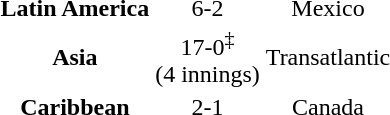<table>
<tr>
<td align=center><strong>Latin America</strong></td>
<td align=center>6-2</td>
<td align=center>Mexico</td>
</tr>
<tr>
<td align=center><strong>Asia</strong></td>
<td align=center>17-0<sup>‡</sup><br>(4 innings)</td>
<td align=center>Transatlantic</td>
</tr>
<tr>
<td align=center><strong>Caribbean</strong></td>
<td align=center>2-1</td>
<td align=center>Canada</td>
</tr>
</table>
